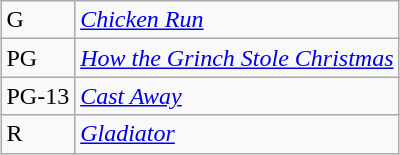<table class="wikitable sortable" style="margin:auto; margin:auto;">
<tr>
<td>G</td>
<td><em><a href='#'>Chicken Run</a></em></td>
</tr>
<tr>
<td>PG</td>
<td><em><a href='#'>How the Grinch Stole Christmas</a></em></td>
</tr>
<tr>
<td>PG-13</td>
<td><em><a href='#'>Cast Away</a></em></td>
</tr>
<tr>
<td>R</td>
<td><em><a href='#'>Gladiator</a></em></td>
</tr>
</table>
